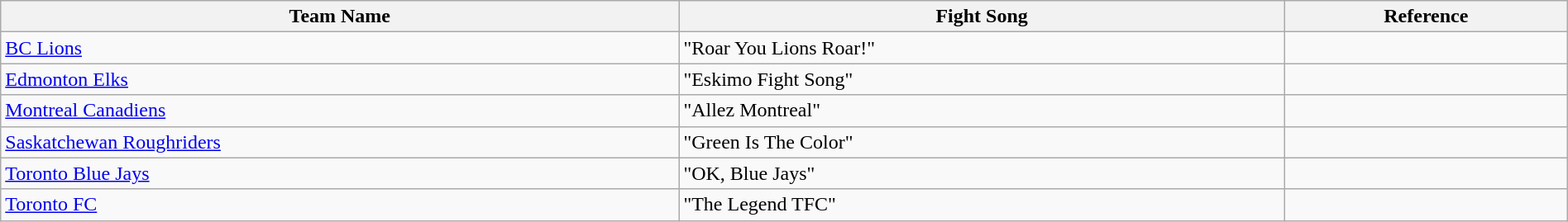<table class="sortable wikitable" style="width:100%;">
<tr>
<th>Team Name</th>
<th>Fight Song</th>
<th>Reference</th>
</tr>
<tr>
<td><a href='#'>BC Lions</a></td>
<td>"Roar You Lions Roar!"</td>
<td></td>
</tr>
<tr>
<td><a href='#'>Edmonton Elks</a></td>
<td>"Eskimo Fight Song"</td>
<td></td>
</tr>
<tr>
<td><a href='#'>Montreal Canadiens</a></td>
<td>"Allez Montreal"</td>
<td></td>
</tr>
<tr>
<td><a href='#'>Saskatchewan Roughriders</a></td>
<td>"Green Is The Color"</td>
<td></td>
</tr>
<tr>
<td><a href='#'>Toronto Blue Jays</a></td>
<td>"OK, Blue Jays"</td>
<td></td>
</tr>
<tr>
<td><a href='#'>Toronto FC</a></td>
<td>"The Legend TFC"</td>
<td></td>
</tr>
</table>
